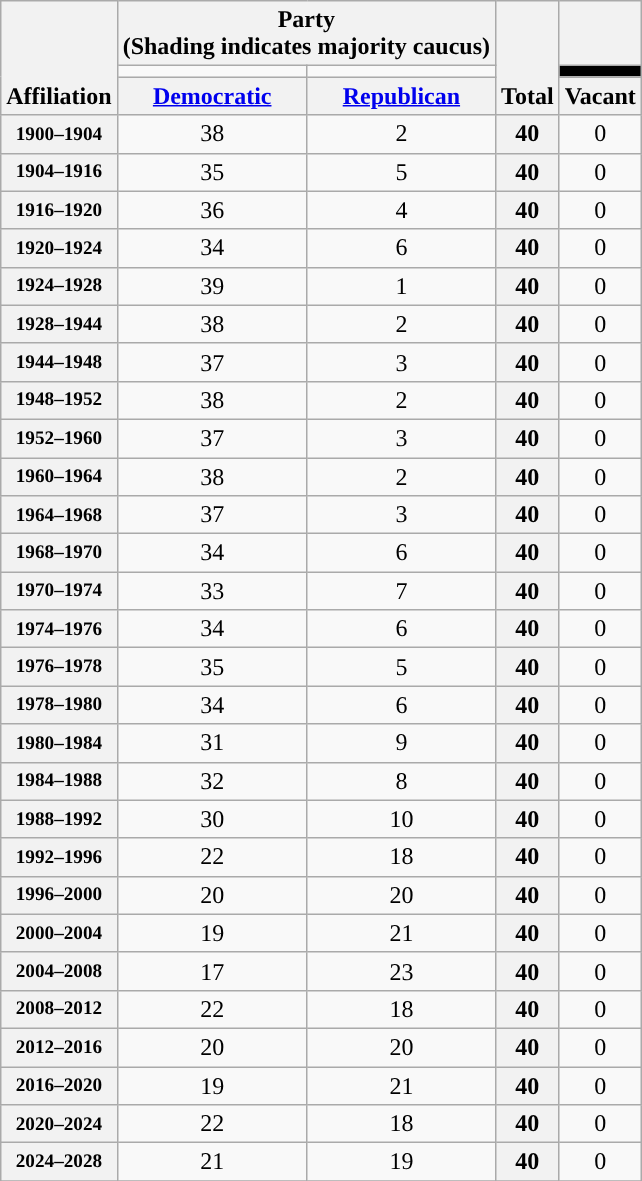<table class=wikitable style="text-align:center">
<tr style="vertical-align:bottom;">
<th rowspan=3>Affiliation</th>
<th colspan=2>Party <div>(Shading indicates majority caucus)</div></th>
<th rowspan=3>Total</th>
<th></th>
</tr>
<tr style="height:5px">
<td style="background-color:"></td>
<td style="background-color:"></td>
<td style="background-color:black"></td>
</tr>
<tr>
<th><a href='#'>Democratic</a></th>
<th><a href='#'>Republican</a></th>
<th>Vacant</th>
</tr>
<tr>
<th nowrap style="font-size:80%">1900–1904</th>
<td>38</td>
<td>2</td>
<th>40</th>
<td>0</td>
</tr>
<tr>
<th nowrap style="font-size:80%">1904–1916</th>
<td>35</td>
<td>5</td>
<th>40</th>
<td>0</td>
</tr>
<tr>
<th nowrap style="font-size:80%">1916–1920</th>
<td>36</td>
<td>4</td>
<th>40</th>
<td>0</td>
</tr>
<tr>
<th nowrap style="font-size:80%">1920–1924</th>
<td>34</td>
<td>6</td>
<th>40</th>
<td>0</td>
</tr>
<tr>
<th nowrap style="font-size:80%">1924–1928</th>
<td>39</td>
<td>1</td>
<th>40</th>
<td>0</td>
</tr>
<tr>
<th nowrap style="font-size:80%">1928–1944</th>
<td>38</td>
<td>2</td>
<th>40</th>
<td>0</td>
</tr>
<tr>
<th nowrap style="font-size:80%">1944–1948</th>
<td>37</td>
<td>3</td>
<th>40</th>
<td>0</td>
</tr>
<tr>
<th nowrap style="font-size:80%">1948–1952</th>
<td>38</td>
<td>2</td>
<th>40</th>
<td>0</td>
</tr>
<tr>
<th nowrap style="font-size:80%">1952–1960</th>
<td>37</td>
<td>3</td>
<th>40</th>
<td>0</td>
</tr>
<tr>
<th nowrap style="font-size:80%">1960–1964</th>
<td>38</td>
<td>2</td>
<th>40</th>
<td>0</td>
</tr>
<tr>
<th nowrap style="font-size:80%">1964–1968</th>
<td>37</td>
<td>3</td>
<th>40</th>
<td>0</td>
</tr>
<tr>
<th nowrap style="font-size:80%">1968–1970</th>
<td>34</td>
<td>6</td>
<th>40</th>
<td>0</td>
</tr>
<tr>
<th nowrap style="font-size:80%">1970–1974</th>
<td>33</td>
<td>7</td>
<th>40</th>
<td>0</td>
</tr>
<tr>
<th nowrap style="font-size:80%">1974–1976</th>
<td>34</td>
<td>6</td>
<th>40</th>
<td>0</td>
</tr>
<tr>
<th nowrap style="font-size:80%">1976–1978</th>
<td>35</td>
<td>5</td>
<th>40</th>
<td>0</td>
</tr>
<tr>
<th nowrap style="font-size:80%">1978–1980</th>
<td>34</td>
<td>6</td>
<th>40</th>
<td>0</td>
</tr>
<tr>
<th nowrap style="font-size:80%">1980–1984</th>
<td>31</td>
<td>9</td>
<th>40</th>
<td>0</td>
</tr>
<tr>
<th nowrap style="font-size:80%">1984–1988</th>
<td>32</td>
<td>8</td>
<th>40</th>
<td>0</td>
</tr>
<tr>
<th nowrap style="font-size:80%">1988–1992</th>
<td>30</td>
<td>10</td>
<th>40</th>
<td>0</td>
</tr>
<tr>
<th nowrap style="font-size:80%">1992–1996</th>
<td>22</td>
<td>18</td>
<th>40</th>
<td>0</td>
</tr>
<tr>
<th nowrap style="font-size:80%">1996–2000</th>
<td>20</td>
<td>20</td>
<th>40</th>
<td>0</td>
</tr>
<tr>
<th nowrap style="font-size:80%">2000–2004</th>
<td>19</td>
<td>21</td>
<th>40</th>
<td>0</td>
</tr>
<tr>
<th nowrap style="font-size:80%">2004–2008</th>
<td>17</td>
<td>23</td>
<th>40</th>
<td>0</td>
</tr>
<tr>
<th nowrap style="font-size:80%">2008–2012</th>
<td>22</td>
<td>18</td>
<th>40</th>
<td>0</td>
</tr>
<tr>
<th nowrap style="font-size:80%">2012–2016</th>
<td>20</td>
<td>20</td>
<th>40</th>
<td>0</td>
</tr>
<tr>
<th nowrap style="font-size:80%">2016–2020</th>
<td>19</td>
<td>21</td>
<th>40</th>
<td>0</td>
</tr>
<tr>
<th nowrap style="font-size:80%">2020–2024</th>
<td>22</td>
<td>18</td>
<th>40</th>
<td>0</td>
</tr>
<tr>
<th nowrap style="font-size:80%">2024–2028</th>
<td>21</td>
<td>19</td>
<th>40</th>
<td>0</td>
</tr>
<tr>
</tr>
</table>
